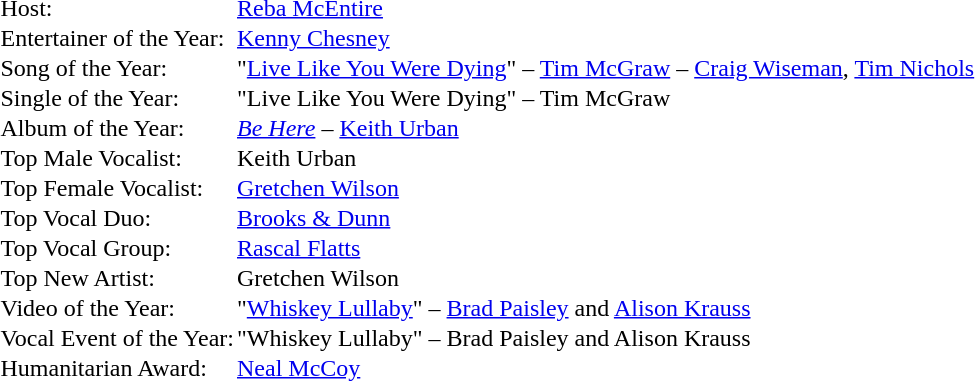<table cellspacing="0" border="0" cellpadding="1">
<tr>
<td>Host:</td>
<td><a href='#'>Reba McEntire</a></td>
</tr>
<tr>
<td>Entertainer of the Year:</td>
<td><a href='#'>Kenny Chesney</a></td>
</tr>
<tr>
<td>Song of the Year:</td>
<td>"<a href='#'>Live Like You Were Dying</a>" – <a href='#'>Tim McGraw</a> – <a href='#'>Craig Wiseman</a>, <a href='#'>Tim Nichols</a></td>
</tr>
<tr>
<td>Single of the Year:</td>
<td>"Live Like You Were Dying" – Tim McGraw</td>
</tr>
<tr>
<td>Album of the Year:</td>
<td><em><a href='#'>Be Here</a></em> – <a href='#'>Keith Urban</a></td>
</tr>
<tr>
<td>Top Male Vocalist:</td>
<td>Keith Urban</td>
</tr>
<tr>
<td>Top Female Vocalist:</td>
<td><a href='#'>Gretchen Wilson</a></td>
</tr>
<tr>
<td>Top Vocal Duo:</td>
<td><a href='#'>Brooks & Dunn</a></td>
</tr>
<tr>
<td>Top Vocal Group:</td>
<td><a href='#'>Rascal Flatts</a></td>
</tr>
<tr>
<td>Top New Artist:</td>
<td>Gretchen Wilson</td>
</tr>
<tr>
<td>Video of the Year:</td>
<td>"<a href='#'>Whiskey Lullaby</a>" – <a href='#'>Brad Paisley</a> and <a href='#'>Alison Krauss</a></td>
</tr>
<tr>
<td>Vocal Event of the Year:</td>
<td>"Whiskey Lullaby" – Brad Paisley and Alison Krauss</td>
</tr>
<tr>
<td>Humanitarian Award:</td>
<td><a href='#'>Neal McCoy</a></td>
</tr>
</table>
